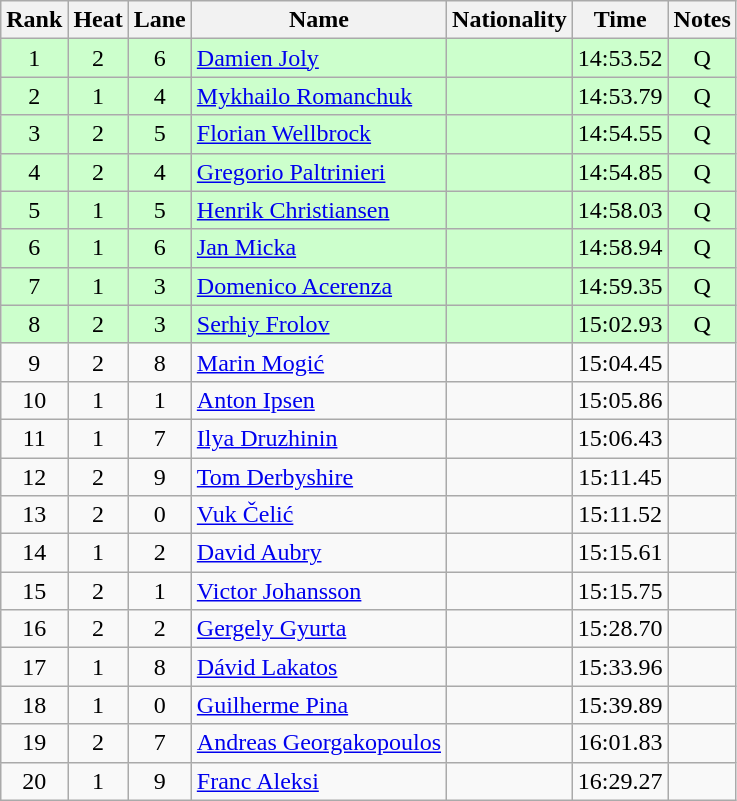<table class="wikitable sortable" style="text-align:center">
<tr>
<th>Rank</th>
<th>Heat</th>
<th>Lane</th>
<th>Name</th>
<th>Nationality</th>
<th>Time</th>
<th>Notes</th>
</tr>
<tr bgcolor=ccffcc>
<td>1</td>
<td>2</td>
<td>6</td>
<td align=left><a href='#'>Damien Joly</a></td>
<td align=left></td>
<td>14:53.52</td>
<td>Q</td>
</tr>
<tr bgcolor=ccffcc>
<td>2</td>
<td>1</td>
<td>4</td>
<td align=left><a href='#'>Mykhailo Romanchuk</a></td>
<td align=left></td>
<td>14:53.79</td>
<td>Q</td>
</tr>
<tr bgcolor=ccffcc>
<td>3</td>
<td>2</td>
<td>5</td>
<td align=left><a href='#'>Florian Wellbrock</a></td>
<td align=left></td>
<td>14:54.55</td>
<td>Q</td>
</tr>
<tr bgcolor=ccffcc>
<td>4</td>
<td>2</td>
<td>4</td>
<td align=left><a href='#'>Gregorio Paltrinieri</a></td>
<td align=left></td>
<td>14:54.85</td>
<td>Q</td>
</tr>
<tr bgcolor=ccffcc>
<td>5</td>
<td>1</td>
<td>5</td>
<td align=left><a href='#'>Henrik Christiansen</a></td>
<td align=left></td>
<td>14:58.03</td>
<td>Q</td>
</tr>
<tr bgcolor=ccffcc>
<td>6</td>
<td>1</td>
<td>6</td>
<td align=left><a href='#'>Jan Micka</a></td>
<td align=left></td>
<td>14:58.94</td>
<td>Q</td>
</tr>
<tr bgcolor=ccffcc>
<td>7</td>
<td>1</td>
<td>3</td>
<td align=left><a href='#'>Domenico Acerenza</a></td>
<td align=left></td>
<td>14:59.35</td>
<td>Q</td>
</tr>
<tr bgcolor=ccffcc>
<td>8</td>
<td>2</td>
<td>3</td>
<td align=left><a href='#'>Serhiy Frolov</a></td>
<td align=left></td>
<td>15:02.93</td>
<td>Q</td>
</tr>
<tr>
<td>9</td>
<td>2</td>
<td>8</td>
<td align=left><a href='#'>Marin Mogić</a></td>
<td align=left></td>
<td>15:04.45</td>
<td></td>
</tr>
<tr>
<td>10</td>
<td>1</td>
<td>1</td>
<td align=left><a href='#'>Anton Ipsen</a></td>
<td align=left></td>
<td>15:05.86</td>
<td></td>
</tr>
<tr>
<td>11</td>
<td>1</td>
<td>7</td>
<td align=left><a href='#'>Ilya Druzhinin</a></td>
<td align=left></td>
<td>15:06.43</td>
<td></td>
</tr>
<tr>
<td>12</td>
<td>2</td>
<td>9</td>
<td align=left><a href='#'>Tom Derbyshire</a></td>
<td align=left></td>
<td>15:11.45</td>
<td></td>
</tr>
<tr>
<td>13</td>
<td>2</td>
<td>0</td>
<td align=left><a href='#'>Vuk Čelić</a></td>
<td align=left></td>
<td>15:11.52</td>
<td></td>
</tr>
<tr Q>
<td>14</td>
<td>1</td>
<td>2</td>
<td align=left><a href='#'>David Aubry</a></td>
<td align=left></td>
<td>15:15.61</td>
<td></td>
</tr>
<tr>
<td>15</td>
<td>2</td>
<td>1</td>
<td align=left><a href='#'>Victor Johansson</a></td>
<td align=left></td>
<td>15:15.75</td>
<td></td>
</tr>
<tr>
<td>16</td>
<td>2</td>
<td>2</td>
<td align=left><a href='#'>Gergely Gyurta</a></td>
<td align=left></td>
<td>15:28.70</td>
<td></td>
</tr>
<tr>
<td>17</td>
<td>1</td>
<td>8</td>
<td align=left><a href='#'>Dávid Lakatos</a></td>
<td align=left></td>
<td>15:33.96</td>
<td></td>
</tr>
<tr>
<td>18</td>
<td>1</td>
<td>0</td>
<td align=left><a href='#'>Guilherme Pina</a></td>
<td align=left></td>
<td>15:39.89</td>
<td></td>
</tr>
<tr>
<td>19</td>
<td>2</td>
<td>7</td>
<td align=left><a href='#'>Andreas Georgakopoulos</a></td>
<td align=left></td>
<td>16:01.83</td>
<td></td>
</tr>
<tr>
<td>20</td>
<td>1</td>
<td>9</td>
<td align=left><a href='#'>Franc Aleksi</a></td>
<td align=left></td>
<td>16:29.27</td>
<td></td>
</tr>
</table>
